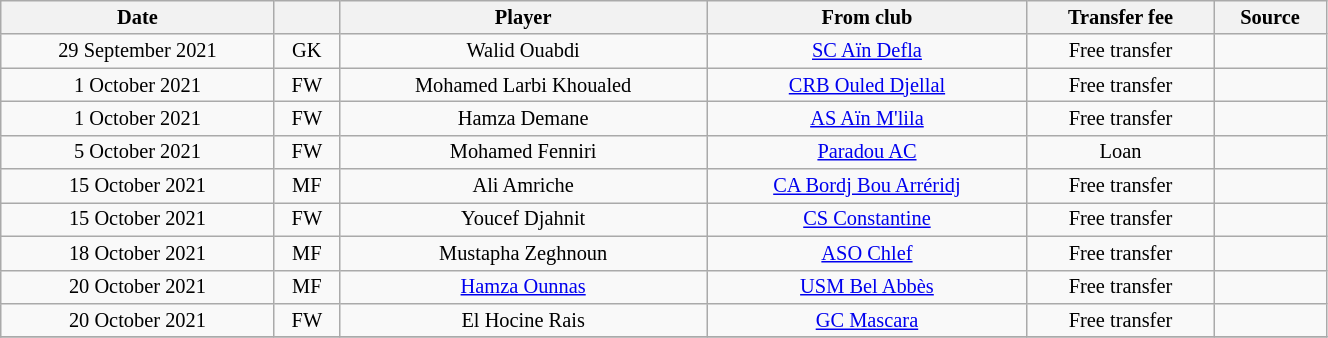<table class="wikitable sortable" style="width:70%; text-align:center; font-size:85%; text-align:centre;">
<tr>
<th>Date</th>
<th></th>
<th>Player</th>
<th>From club</th>
<th>Transfer fee</th>
<th>Source</th>
</tr>
<tr>
<td>29 September 2021</td>
<td>GK</td>
<td> Walid Ouabdi</td>
<td><a href='#'>SC Aïn Defla</a></td>
<td>Free transfer</td>
<td></td>
</tr>
<tr>
<td>1 October 2021</td>
<td>FW</td>
<td> 	Mohamed Larbi Khoualed</td>
<td><a href='#'>CRB Ouled Djellal</a></td>
<td>Free transfer</td>
<td></td>
</tr>
<tr>
<td>1 October 2021</td>
<td>FW</td>
<td> Hamza Demane</td>
<td><a href='#'>AS Aïn M'lila</a></td>
<td>Free transfer</td>
<td></td>
</tr>
<tr>
<td>5 October 2021</td>
<td>FW</td>
<td> Mohamed Fenniri</td>
<td><a href='#'>Paradou AC</a></td>
<td>Loan</td>
<td></td>
</tr>
<tr>
<td>15 October 2021</td>
<td>MF</td>
<td> Ali Amriche</td>
<td><a href='#'>CA Bordj Bou Arréridj</a></td>
<td>Free transfer</td>
<td></td>
</tr>
<tr>
<td>15 October 2021</td>
<td>FW</td>
<td> Youcef Djahnit</td>
<td><a href='#'>CS Constantine</a></td>
<td>Free transfer</td>
<td></td>
</tr>
<tr>
<td>18 October 2021</td>
<td>MF</td>
<td> Mustapha Zeghnoun</td>
<td><a href='#'>ASO Chlef</a></td>
<td>Free transfer</td>
<td></td>
</tr>
<tr>
<td>20 October 2021</td>
<td>MF</td>
<td> <a href='#'>Hamza Ounnas</a></td>
<td><a href='#'>USM Bel Abbès</a></td>
<td>Free transfer</td>
<td></td>
</tr>
<tr>
<td>20 October 2021</td>
<td>FW</td>
<td> El Hocine Rais</td>
<td><a href='#'>GC Mascara</a></td>
<td>Free transfer</td>
<td></td>
</tr>
<tr>
</tr>
</table>
